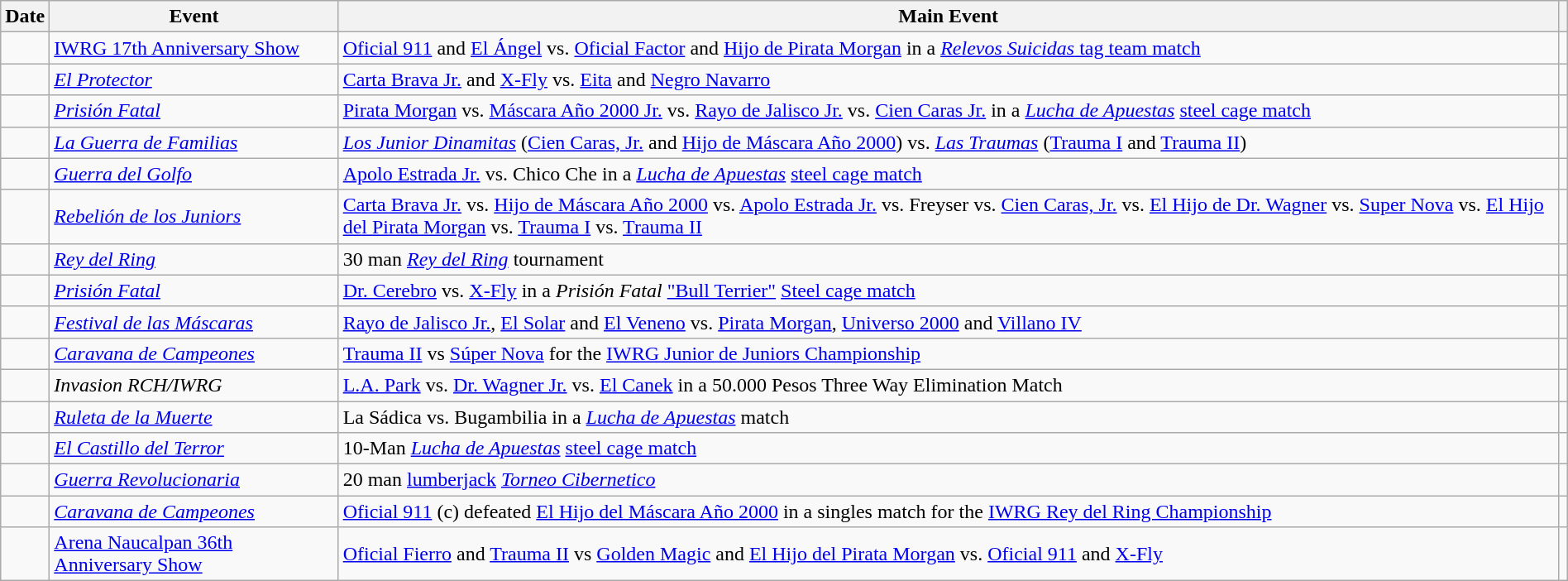<table class="wikitable sortable" width=100%>
<tr>
<th scope="col">Date</th>
<th scope="col">Event</th>
<th class=unsortable scope="col">Main Event</th>
<th class=unsortable scope="col"></th>
</tr>
<tr>
<td></td>
<td><a href='#'>IWRG 17th Anniversary Show</a></td>
<td><a href='#'>Oficial 911</a> and <a href='#'>El Ángel</a> vs. <a href='#'>Oficial Factor</a> and <a href='#'>Hijo de Pirata Morgan</a> in a <a href='#'><em>Relevos Suicidas</em> tag team match</a></td>
<td></td>
</tr>
<tr>
<td></td>
<td><em><a href='#'>El Protector</a></em></td>
<td><a href='#'>Carta Brava Jr.</a> and <a href='#'>X-Fly</a> vs. <a href='#'>Eita</a> and <a href='#'>Negro Navarro</a></td>
<td></td>
</tr>
<tr>
<td></td>
<td><em><a href='#'>Prisión Fatal</a></em></td>
<td><a href='#'>Pirata Morgan</a> vs. <a href='#'>Máscara Año 2000 Jr.</a> vs. <a href='#'>Rayo de Jalisco Jr.</a> vs. <a href='#'>Cien Caras Jr.</a> in a <em><a href='#'>Lucha de Apuestas</a></em> <a href='#'>steel cage match</a></td>
<td></td>
</tr>
<tr>
<td></td>
<td><em><a href='#'>La Guerra de Familias</a></em></td>
<td><em><a href='#'>Los Junior Dinamitas</a></em> (<a href='#'>Cien Caras, Jr.</a> and <a href='#'>Hijo de Máscara Año 2000</a>) vs. <em><a href='#'>Las Traumas</a></em> (<a href='#'>Trauma I</a> and <a href='#'>Trauma II</a>)</td>
<td></td>
</tr>
<tr>
<td></td>
<td><em><a href='#'>Guerra del Golfo</a></em></td>
<td><a href='#'>Apolo Estrada Jr.</a> vs. Chico Che in a <em><a href='#'>Lucha de Apuestas</a></em> <a href='#'>steel cage match</a></td>
<td></td>
</tr>
<tr>
<td></td>
<td><em><a href='#'>Rebelión de los Juniors</a></em></td>
<td><a href='#'>Carta Brava Jr.</a> vs. <a href='#'>Hijo de Máscara Año 2000</a> vs. <a href='#'>Apolo Estrada Jr.</a> vs. Freyser vs. <a href='#'>Cien Caras, Jr.</a> vs. <a href='#'>El Hijo de Dr. Wagner</a> vs. <a href='#'>Super Nova</a> vs. <a href='#'>El Hijo del Pirata Morgan</a> vs. <a href='#'>Trauma I</a> vs. <a href='#'>Trauma II</a></td>
<td></td>
</tr>
<tr>
<td></td>
<td><em><a href='#'>Rey del Ring</a></em></td>
<td>30 man <em><a href='#'>Rey del Ring</a></em> tournament</td>
<td></td>
</tr>
<tr>
<td></td>
<td><em><a href='#'>Prisión Fatal</a></em></td>
<td><a href='#'>Dr. Cerebro</a> vs. <a href='#'>X-Fly</a> in a <em>Prisión Fatal</em> <a href='#'>"Bull Terrier"</a> <a href='#'>Steel cage match</a></td>
<td></td>
</tr>
<tr>
<td></td>
<td><em><a href='#'>Festival de las Máscaras</a></em></td>
<td><a href='#'>Rayo de Jalisco Jr.</a>, <a href='#'>El Solar</a> and <a href='#'>El Veneno</a> vs. <a href='#'>Pirata Morgan</a>, <a href='#'>Universo 2000</a> and <a href='#'>Villano IV</a></td>
<td></td>
</tr>
<tr>
<td></td>
<td><em><a href='#'>Caravana de Campeones</a></em></td>
<td><a href='#'>Trauma II</a> vs <a href='#'>Súper Nova</a> for the <a href='#'>IWRG Junior de Juniors Championship</a></td>
<td></td>
</tr>
<tr>
<td></td>
<td><em>Invasion RCH/IWRG</em></td>
<td><a href='#'>L.A. Park</a> vs. <a href='#'>Dr. Wagner Jr.</a> vs. <a href='#'>El Canek</a> in a 50.000 Pesos Three Way Elimination Match</td>
<td></td>
</tr>
<tr>
<td></td>
<td><em><a href='#'>Ruleta de la Muerte</a></em></td>
<td>La Sádica vs. Bugambilia in a <em><a href='#'>Lucha de Apuestas</a></em> match</td>
<td></td>
</tr>
<tr>
<td></td>
<td><em><a href='#'>El Castillo del Terror</a></em></td>
<td>10-Man <em><a href='#'>Lucha de Apuestas</a></em> <a href='#'>steel cage match</a></td>
<td></td>
</tr>
<tr>
<td></td>
<td><em><a href='#'>Guerra Revolucionaria</a></em></td>
<td>20 man <a href='#'>lumberjack</a> <em><a href='#'>Torneo Cibernetico</a></em></td>
<td></td>
</tr>
<tr>
<td></td>
<td><em><a href='#'>Caravana de Campeones</a></em></td>
<td><a href='#'>Oficial 911</a> (c) defeated <a href='#'>El Hijo del Máscara Año 2000</a> in a singles match for the <a href='#'>IWRG Rey del Ring Championship</a></td>
<td></td>
</tr>
<tr>
<td></td>
<td><a href='#'>Arena Naucalpan 36th Anniversary Show</a></td>
<td><a href='#'>Oficial Fierro</a> and <a href='#'>Trauma II</a> vs <a href='#'>Golden Magic</a> and <a href='#'>El Hijo del Pirata Morgan</a> vs. <a href='#'>Oficial 911</a> and <a href='#'>X-Fly</a></td>
<td></td>
</tr>
</table>
